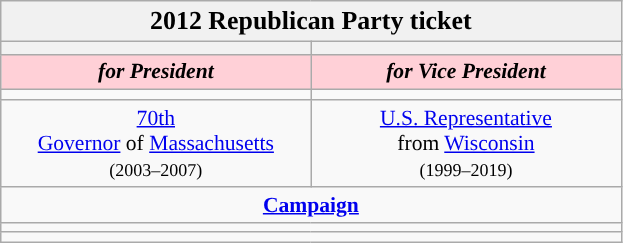<table class="wikitable" style="font-size:90%; text-align:center;">
<tr>
<td style="background:#F1F1F1;" colspan="30"><big><strong>2012 Republican Party ticket</strong></big></td>
</tr>
<tr>
<th style="width:3em; font-size:135%; background:"><a href='#'></a></th>
<th style="width:3em; font-size:135%; background:"><a href='#'></a></th>
</tr>
<tr>
<td style="width:3em; font-size:100%; color:#000; background:#FFD0D7; width:200px;"><strong><em>for President</em></strong></td>
<td style="width:3em; font-size:100%; color:#000; background:#FFD0D7; width:200px;"><strong><em>for Vice President</em></strong></td>
</tr>
<tr>
<td></td>
<td></td>
</tr>
<tr>
<td><a href='#'>70th</a><br><a href='#'>Governor</a> of <a href='#'>Massachusetts</a><br><small>(2003–2007)</small></td>
<td><a href='#'>U.S. Representative</a><br>from <a href='#'>Wisconsin</a><br><small>(1999–2019)</small></td>
</tr>
<tr>
<td colspan=2><a href='#'><strong>Campaign</strong></a></td>
</tr>
<tr>
<td colspan=2></td>
</tr>
<tr>
<td colspan=2> </td>
</tr>
</table>
